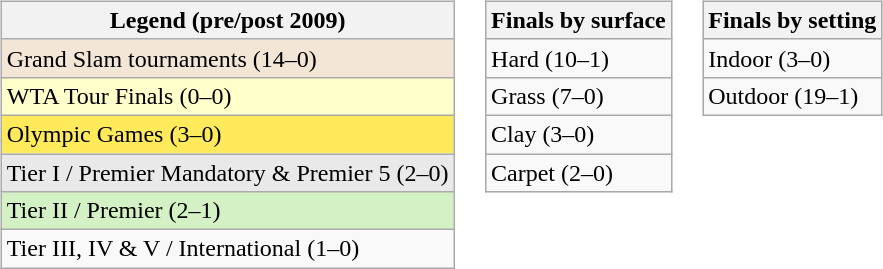<table>
<tr valign=top>
<td><br><table class="wikitable">
<tr>
<th>Legend (pre/post 2009)</th>
</tr>
<tr>
<td bgcolor=#F3E6D7>Grand Slam tournaments (14–0)</td>
</tr>
<tr>
<td bgcolor=#FFFFCC>WTA Tour Finals (0–0)</td>
</tr>
<tr>
<td bgcolor=#FFEA5C>Olympic Games (3–0)</td>
</tr>
<tr>
<td bgcolor=#E9E9E9>Tier I / Premier Mandatory & Premier 5 (2–0)</td>
</tr>
<tr>
<td bgcolor=#D4F1C5>Tier II / Premier (2–1)</td>
</tr>
<tr>
<td>Tier III, IV & V / International (1–0)</td>
</tr>
</table>
</td>
<td><br><table class=wikitable>
<tr>
<th>Finals by surface</th>
</tr>
<tr>
<td>Hard (10–1)</td>
</tr>
<tr>
<td>Grass (7–0)</td>
</tr>
<tr>
<td>Clay (3–0)</td>
</tr>
<tr>
<td>Carpet (2–0)</td>
</tr>
</table>
</td>
<td><br><table class=wikitable>
<tr>
<th>Finals by setting</th>
</tr>
<tr>
<td>Indoor (3–0)</td>
</tr>
<tr>
<td>Outdoor (19–1)</td>
</tr>
</table>
</td>
</tr>
</table>
